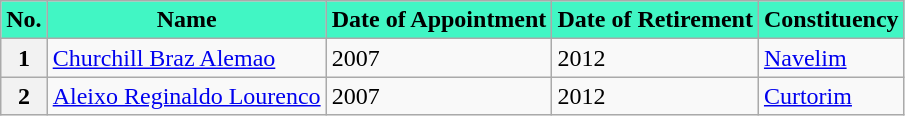<table class="wikitable sortable">
<tr>
<th style="background-color:#41F6C4; color:">No.</th>
<th style="background-color:#41F6C4; color:">Name</th>
<th style="background-color:#41F6C4; color:">Date of Appointment</th>
<th style="background-color:#41F6C4; color:">Date of Retirement</th>
<th style="background-color:#41F6C4; color:">Constituency</th>
</tr>
<tr>
<th>1</th>
<td><a href='#'>Churchill Braz Alemao</a></td>
<td>2007</td>
<td>2012</td>
<td><a href='#'>Navelim</a></td>
</tr>
<tr>
<th>2</th>
<td><a href='#'>Aleixo Reginaldo Lourenco</a></td>
<td>2007</td>
<td>2012</td>
<td><a href='#'>Curtorim</a></td>
</tr>
</table>
